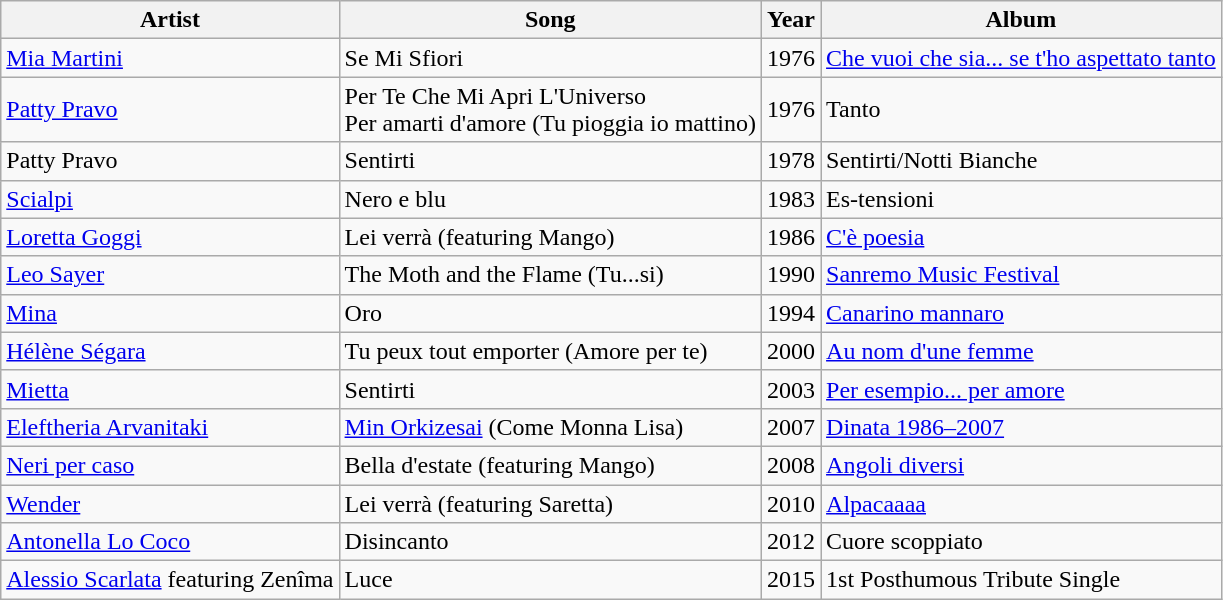<table class="wikitable">
<tr>
<th>Artist</th>
<th>Song</th>
<th>Year</th>
<th>Album</th>
</tr>
<tr>
<td><a href='#'>Mia Martini</a></td>
<td>Se Mi Sfiori</td>
<td>1976</td>
<td><a href='#'>Che vuoi che sia... se t'ho aspettato tanto</a></td>
</tr>
<tr>
<td><a href='#'>Patty Pravo</a></td>
<td>Per Te Che Mi Apri L'Universo<br>Per amarti d'amore (Tu pioggia io mattino)</td>
<td>1976</td>
<td>Tanto</td>
</tr>
<tr>
<td>Patty Pravo</td>
<td>Sentirti</td>
<td>1978</td>
<td>Sentirti/Notti Bianche</td>
</tr>
<tr>
<td><a href='#'>Scialpi</a></td>
<td>Nero e blu</td>
<td>1983</td>
<td>Es-tensioni</td>
</tr>
<tr>
<td><a href='#'>Loretta Goggi</a></td>
<td>Lei verrà (featuring Mango)</td>
<td>1986</td>
<td><a href='#'>C'è poesia</a></td>
</tr>
<tr>
<td><a href='#'>Leo Sayer</a></td>
<td>The Moth and the Flame (Tu...si)</td>
<td>1990</td>
<td><a href='#'>Sanremo Music Festival</a></td>
</tr>
<tr>
<td><a href='#'>Mina</a></td>
<td>Oro</td>
<td>1994</td>
<td><a href='#'>Canarino mannaro</a></td>
</tr>
<tr>
<td><a href='#'>Hélène Ségara</a></td>
<td>Tu peux tout emporter (Amore per te)</td>
<td>2000</td>
<td><a href='#'>Au nom d'une femme</a></td>
</tr>
<tr>
<td><a href='#'>Mietta</a></td>
<td>Sentirti</td>
<td>2003</td>
<td><a href='#'>Per esempio... per amore</a></td>
</tr>
<tr>
<td><a href='#'>Eleftheria Arvanitaki</a></td>
<td><a href='#'>Min Orkizesai</a> (Come Monna Lisa)</td>
<td>2007</td>
<td><a href='#'>Dinata 1986–2007</a></td>
</tr>
<tr>
<td><a href='#'>Neri per caso</a></td>
<td>Bella d'estate (featuring Mango)</td>
<td>2008</td>
<td><a href='#'>Angoli diversi</a></td>
</tr>
<tr>
<td><a href='#'>Wender</a></td>
<td>Lei verrà (featuring Saretta)</td>
<td>2010</td>
<td><a href='#'>Alpacaaaa</a></td>
</tr>
<tr>
<td><a href='#'>Antonella Lo Coco</a></td>
<td>Disincanto</td>
<td>2012</td>
<td>Cuore scoppiato</td>
</tr>
<tr>
<td><a href='#'>Alessio Scarlata</a> featuring Zenîma</td>
<td>Luce</td>
<td>2015</td>
<td>1st Posthumous Tribute Single</td>
</tr>
</table>
